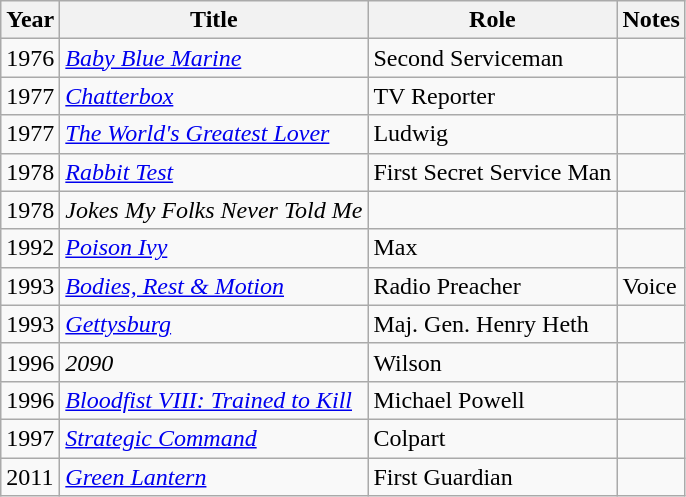<table class="wikitable">
<tr>
<th>Year</th>
<th>Title</th>
<th>Role</th>
<th>Notes</th>
</tr>
<tr>
<td>1976</td>
<td><em><a href='#'>Baby Blue Marine</a></em></td>
<td>Second Serviceman</td>
<td></td>
</tr>
<tr>
<td>1977</td>
<td><em><a href='#'>Chatterbox</a></em></td>
<td>TV Reporter</td>
<td></td>
</tr>
<tr>
<td>1977</td>
<td><em><a href='#'>The World's Greatest Lover</a></em></td>
<td>Ludwig</td>
<td></td>
</tr>
<tr>
<td>1978</td>
<td><em><a href='#'>Rabbit Test</a></em></td>
<td>First Secret Service Man</td>
<td></td>
</tr>
<tr>
<td>1978</td>
<td><em>Jokes My Folks Never Told Me</em></td>
<td></td>
<td></td>
</tr>
<tr>
<td>1992</td>
<td><em><a href='#'>Poison Ivy</a></em></td>
<td>Max</td>
<td></td>
</tr>
<tr>
<td>1993</td>
<td><em><a href='#'>Bodies, Rest & Motion</a></em></td>
<td>Radio Preacher</td>
<td>Voice</td>
</tr>
<tr>
<td>1993</td>
<td><em><a href='#'>Gettysburg</a></em></td>
<td>Maj. Gen. Henry Heth</td>
<td></td>
</tr>
<tr>
<td>1996</td>
<td><em>2090</em></td>
<td>Wilson</td>
<td></td>
</tr>
<tr>
<td>1996</td>
<td><em><a href='#'>Bloodfist VIII: Trained to Kill</a></em></td>
<td>Michael Powell</td>
<td></td>
</tr>
<tr>
<td>1997</td>
<td><em><a href='#'>Strategic Command</a></em></td>
<td>Colpart</td>
<td></td>
</tr>
<tr>
<td>2011</td>
<td><em><a href='#'>Green Lantern</a></em></td>
<td>First Guardian</td>
<td></td>
</tr>
</table>
